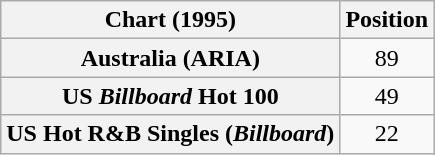<table class="wikitable sortable plainrowheaders">
<tr>
<th scope="col">Chart (1995)</th>
<th scope="col">Position</th>
</tr>
<tr>
<th scope="row">Australia (ARIA)</th>
<td style="text-align:center">89</td>
</tr>
<tr>
<th scope="row">US <em>Billboard</em> Hot 100</th>
<td style="text-align:center">49</td>
</tr>
<tr>
<th scope="row">US Hot R&B Singles (<em>Billboard</em>)</th>
<td style="text-align:center">22</td>
</tr>
</table>
